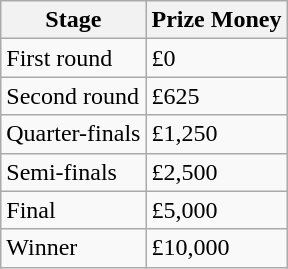<table class="wikitable">
<tr>
<th>Stage</th>
<th>Prize Money</th>
</tr>
<tr>
<td>First round</td>
<td>£0</td>
</tr>
<tr>
<td>Second round</td>
<td>£625</td>
</tr>
<tr>
<td>Quarter-finals</td>
<td>£1,250</td>
</tr>
<tr>
<td>Semi-finals</td>
<td>£2,500</td>
</tr>
<tr>
<td>Final</td>
<td>£5,000</td>
</tr>
<tr>
<td>Winner</td>
<td>£10,000</td>
</tr>
</table>
